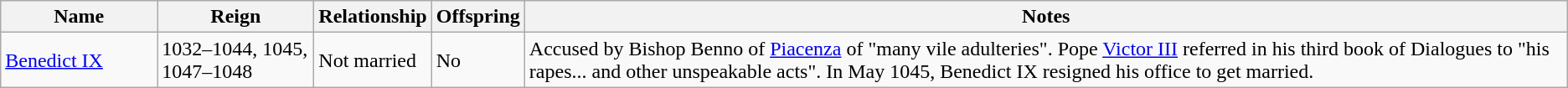<table class="wikitable">
<tr>
<th width=10%>Name</th>
<th width=10%>Reign</th>
<th>Relationship</th>
<th>Offspring</th>
<th>Notes</th>
</tr>
<tr>
<td><a href='#'>Benedict IX</a></td>
<td>1032–1044, 1045, 1047–1048</td>
<td>Not married</td>
<td>No</td>
<td>Accused by Bishop Benno of <a href='#'>Piacenza</a> of "many vile adulteries". Pope <a href='#'>Victor III</a> referred in his third book of Dialogues to "his rapes... and other unspeakable acts". In May 1045, Benedict IX resigned his office to get married.</td>
</tr>
</table>
